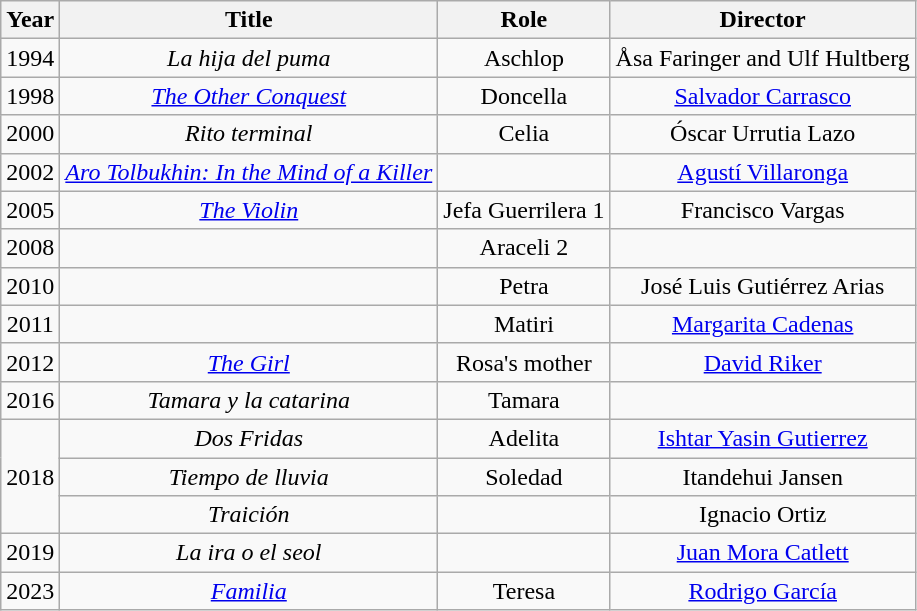<table class="wikitable plainrowheaders" style="text-align:center;" border="1">
<tr>
<th>Year</th>
<th>Title</th>
<th>Role</th>
<th>Director</th>
</tr>
<tr>
<td>1994</td>
<td><em>La hija del puma</em></td>
<td>Aschlop</td>
<td>Åsa Faringer and Ulf Hultberg</td>
</tr>
<tr>
<td>1998</td>
<td><em><a href='#'>The Other Conquest</a></em></td>
<td>Doncella</td>
<td><a href='#'>Salvador Carrasco</a></td>
</tr>
<tr>
<td>2000</td>
<td><em>Rito terminal</em></td>
<td>Celia</td>
<td>Óscar Urrutia Lazo</td>
</tr>
<tr>
<td>2002</td>
<td><em><a href='#'>Aro Tolbukhin: In the Mind of a Killer</a></em></td>
<td></td>
<td><a href='#'>Agustí Villaronga</a></td>
</tr>
<tr>
<td>2005</td>
<td><em><a href='#'>The Violin</a></em></td>
<td>Jefa Guerrilera 1</td>
<td>Francisco Vargas</td>
</tr>
<tr>
<td>2008</td>
<td><em></em></td>
<td>Araceli 2</td>
<td></td>
</tr>
<tr>
<td>2010</td>
<td><em></em></td>
<td>Petra</td>
<td>José Luis Gutiérrez Arias</td>
</tr>
<tr>
<td>2011</td>
<td><em></em></td>
<td>Matiri</td>
<td><a href='#'>Margarita Cadenas</a></td>
</tr>
<tr>
<td>2012</td>
<td><em><a href='#'>The Girl</a></em></td>
<td>Rosa's mother</td>
<td><a href='#'>David Riker</a></td>
</tr>
<tr>
<td>2016</td>
<td><em>Tamara y la catarina</em></td>
<td>Tamara</td>
<td></td>
</tr>
<tr>
<td rowspan=3>2018</td>
<td><em>Dos Fridas</em></td>
<td>Adelita</td>
<td><a href='#'>Ishtar Yasin Gutierrez</a></td>
</tr>
<tr>
<td><em>Tiempo de lluvia</em></td>
<td>Soledad</td>
<td>Itandehui Jansen</td>
</tr>
<tr>
<td><em>Traición</em></td>
<td></td>
<td>Ignacio Ortiz</td>
</tr>
<tr>
<td>2019</td>
<td><em>La ira o el seol</em></td>
<td></td>
<td><a href='#'>Juan Mora Catlett</a></td>
</tr>
<tr>
<td>2023</td>
<td><em><a href='#'>Familia</a></em></td>
<td>Teresa</td>
<td><a href='#'>Rodrigo García</a></td>
</tr>
</table>
